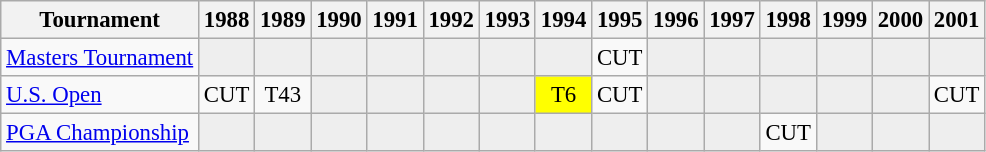<table class="wikitable" style="font-size:95%;text-align:center;">
<tr>
<th>Tournament</th>
<th>1988</th>
<th>1989</th>
<th>1990</th>
<th>1991</th>
<th>1992</th>
<th>1993</th>
<th>1994</th>
<th>1995</th>
<th>1996</th>
<th>1997</th>
<th>1998</th>
<th>1999</th>
<th>2000</th>
<th>2001</th>
</tr>
<tr>
<td align=left><a href='#'>Masters Tournament</a></td>
<td style="background:#eeeeee;"></td>
<td style="background:#eeeeee;"></td>
<td style="background:#eeeeee;"></td>
<td style="background:#eeeeee;"></td>
<td style="background:#eeeeee;"></td>
<td style="background:#eeeeee;"></td>
<td style="background:#eeeeee;"></td>
<td>CUT</td>
<td style="background:#eeeeee;"></td>
<td style="background:#eeeeee;"></td>
<td style="background:#eeeeee;"></td>
<td style="background:#eeeeee;"></td>
<td style="background:#eeeeee;"></td>
<td style="background:#eeeeee;"></td>
</tr>
<tr>
<td align=left><a href='#'>U.S. Open</a></td>
<td>CUT</td>
<td>T43</td>
<td style="background:#eeeeee;"></td>
<td style="background:#eeeeee;"></td>
<td style="background:#eeeeee;"></td>
<td style="background:#eeeeee;"></td>
<td style="background:yellow;">T6</td>
<td>CUT</td>
<td style="background:#eeeeee;"></td>
<td style="background:#eeeeee;"></td>
<td style="background:#eeeeee;"></td>
<td style="background:#eeeeee;"></td>
<td style="background:#eeeeee;"></td>
<td>CUT</td>
</tr>
<tr>
<td align=left><a href='#'>PGA Championship</a></td>
<td style="background:#eeeeee;"></td>
<td style="background:#eeeeee;"></td>
<td style="background:#eeeeee;"></td>
<td style="background:#eeeeee;"></td>
<td style="background:#eeeeee;"></td>
<td style="background:#eeeeee;"></td>
<td style="background:#eeeeee;"></td>
<td style="background:#eeeeee;"></td>
<td style="background:#eeeeee;"></td>
<td style="background:#eeeeee;"></td>
<td>CUT</td>
<td style="background:#eeeeee;"></td>
<td style="background:#eeeeee;"></td>
<td style="background:#eeeeee;"></td>
</tr>
</table>
